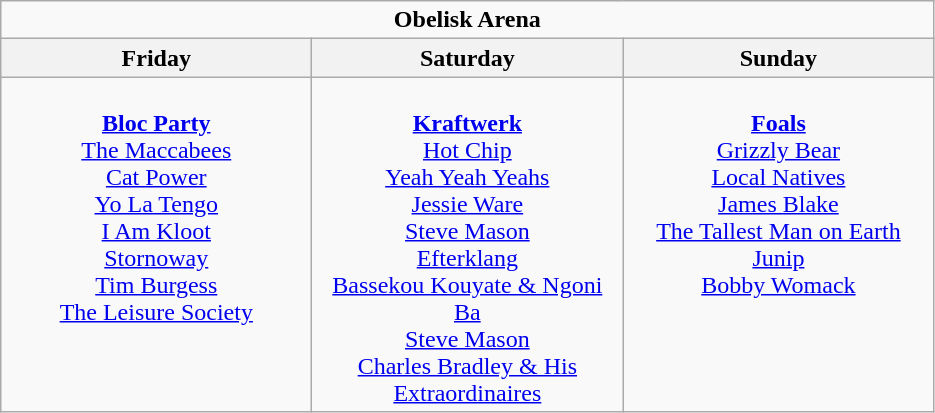<table class="wikitable">
<tr>
<td colspan="3" align="center"><strong>Obelisk Arena</strong></td>
</tr>
<tr>
<th>Friday</th>
<th>Saturday</th>
<th>Sunday</th>
</tr>
<tr>
<td valign="top" align="center" width=200><br><strong><a href='#'>Bloc Party</a></strong>
<br><a href='#'>The Maccabees</a>
<br><a href='#'>Cat Power</a>
<br><a href='#'>Yo La Tengo</a>
<br><a href='#'>I Am Kloot</a>
<br><a href='#'>Stornoway</a>
<br><a href='#'>Tim Burgess</a>
<br><a href='#'>The Leisure Society</a></td>
<td valign="top" align="center" width=200><br><strong><a href='#'>Kraftwerk</a></strong>
<br><a href='#'>Hot Chip</a>
<br><a href='#'>Yeah Yeah Yeahs</a>
<br><a href='#'>Jessie Ware</a>
<br><a href='#'>Steve Mason</a>
<br><a href='#'>Efterklang</a>
<br><a href='#'>Bassekou Kouyate & Ngoni Ba</a>
<br><a href='#'>Steve Mason</a>
<br><a href='#'>Charles Bradley & His Extraordinaires</a></td>
<td valign="top" align="center" width=200><br><strong><a href='#'>Foals</a></strong>
<br><a href='#'>Grizzly Bear</a>
<br><a href='#'>Local Natives</a>
<br><a href='#'>James Blake</a>
<br><a href='#'>The Tallest Man on Earth</a>
<br><a href='#'>Junip</a>
<br><a href='#'>Bobby Womack</a></td>
</tr>
</table>
